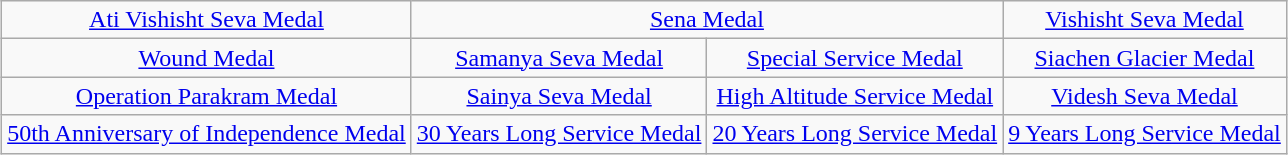<table class="wikitable" style="margin:1em auto; text-align:center;">
<tr>
<td colspan="1"><a href='#'>Ati Vishisht Seva Medal</a></td>
<td colspan="2"><a href='#'>Sena Medal</a></td>
<td colspan="1"><a href='#'>Vishisht Seva Medal</a></td>
</tr>
<tr>
<td><a href='#'>Wound Medal</a></td>
<td><a href='#'>Samanya Seva Medal</a></td>
<td><a href='#'>Special Service Medal</a></td>
<td><a href='#'>Siachen Glacier Medal</a></td>
</tr>
<tr>
<td><a href='#'>Operation Parakram Medal</a></td>
<td><a href='#'>Sainya Seva Medal</a></td>
<td><a href='#'>High Altitude Service Medal</a></td>
<td><a href='#'>Videsh Seva Medal</a></td>
</tr>
<tr>
<td><a href='#'>50th Anniversary of Independence Medal</a></td>
<td><a href='#'>30 Years Long Service Medal</a></td>
<td><a href='#'>20 Years Long Service Medal</a></td>
<td><a href='#'>9 Years Long Service Medal</a></td>
</tr>
</table>
